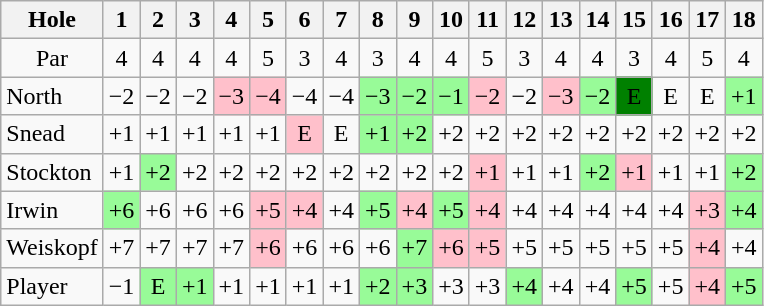<table class="wikitable" style="text-align:center">
<tr>
<th>Hole</th>
<th>1</th>
<th>2</th>
<th>3</th>
<th>4</th>
<th>5</th>
<th>6</th>
<th>7</th>
<th>8</th>
<th>9</th>
<th>10</th>
<th>11</th>
<th>12</th>
<th>13</th>
<th>14</th>
<th>15</th>
<th>16</th>
<th>17</th>
<th>18</th>
</tr>
<tr>
<td>Par</td>
<td>4</td>
<td>4</td>
<td>4</td>
<td>4</td>
<td>5</td>
<td>3</td>
<td>4</td>
<td>3</td>
<td>4</td>
<td>4</td>
<td>5</td>
<td>3</td>
<td>4</td>
<td>4</td>
<td>3</td>
<td>4</td>
<td>5</td>
<td>4</td>
</tr>
<tr>
<td align=left> North</td>
<td>−2</td>
<td>−2</td>
<td>−2</td>
<td style="background: Pink;">−3</td>
<td style="background: Pink;">−4</td>
<td>−4</td>
<td>−4</td>
<td style="background: PaleGreen;">−3</td>
<td style="background: PaleGreen;">−2</td>
<td style="background: PaleGreen;">−1</td>
<td style="background: Pink;">−2</td>
<td>−2</td>
<td style="background: Pink;">−3</td>
<td style="background: PaleGreen;">−2</td>
<td style="background: Green;">E</td>
<td>E</td>
<td>E</td>
<td style="background: PaleGreen;">+1</td>
</tr>
<tr>
<td align=left> Snead</td>
<td>+1</td>
<td>+1</td>
<td>+1</td>
<td>+1</td>
<td>+1</td>
<td style="background: Pink;">E</td>
<td>E</td>
<td style="background: PaleGreen;">+1</td>
<td style="background: PaleGreen;">+2</td>
<td>+2</td>
<td>+2</td>
<td>+2</td>
<td>+2</td>
<td>+2</td>
<td>+2</td>
<td>+2</td>
<td>+2</td>
<td>+2</td>
</tr>
<tr>
<td align=left> Stockton</td>
<td>+1</td>
<td style="background: PaleGreen;">+2</td>
<td>+2</td>
<td>+2</td>
<td>+2</td>
<td>+2</td>
<td>+2</td>
<td>+2</td>
<td>+2</td>
<td>+2</td>
<td style="background: Pink;">+1</td>
<td>+1</td>
<td>+1</td>
<td style="background: PaleGreen;">+2</td>
<td style="background: Pink;">+1</td>
<td>+1</td>
<td>+1</td>
<td style="background: PaleGreen;">+2</td>
</tr>
<tr>
<td align=left> Irwin</td>
<td style="background: PaleGreen;">+6</td>
<td>+6</td>
<td>+6</td>
<td>+6</td>
<td style="background: Pink;">+5</td>
<td style="background: Pink;">+4</td>
<td>+4</td>
<td style="background: PaleGreen;">+5</td>
<td style="background: Pink;">+4</td>
<td style="background: PaleGreen;">+5</td>
<td style="background: Pink;">+4</td>
<td>+4</td>
<td>+4</td>
<td>+4</td>
<td>+4</td>
<td>+4</td>
<td style="background: Pink;">+3</td>
<td style="background: PaleGreen;">+4</td>
</tr>
<tr>
<td align=left> Weiskopf</td>
<td>+7</td>
<td>+7</td>
<td>+7</td>
<td>+7</td>
<td style="background: Pink;">+6</td>
<td>+6</td>
<td>+6</td>
<td>+6</td>
<td style="background: PaleGreen;">+7</td>
<td style="background: Pink;">+6</td>
<td style="background: Pink;">+5</td>
<td>+5</td>
<td>+5</td>
<td>+5</td>
<td>+5</td>
<td>+5</td>
<td style="background: Pink;">+4</td>
<td>+4</td>
</tr>
<tr>
<td align=left> Player</td>
<td>−1</td>
<td style="background: PaleGreen;">E</td>
<td style="background: PaleGreen;">+1</td>
<td>+1</td>
<td>+1</td>
<td>+1</td>
<td>+1</td>
<td style="background: PaleGreen;">+2</td>
<td style="background: PaleGreen;">+3</td>
<td>+3</td>
<td>+3</td>
<td style="background: PaleGreen;">+4</td>
<td>+4</td>
<td>+4</td>
<td style="background: PaleGreen;">+5</td>
<td>+5</td>
<td style="background: Pink;">+4</td>
<td style="background: PaleGreen;">+5</td>
</tr>
</table>
